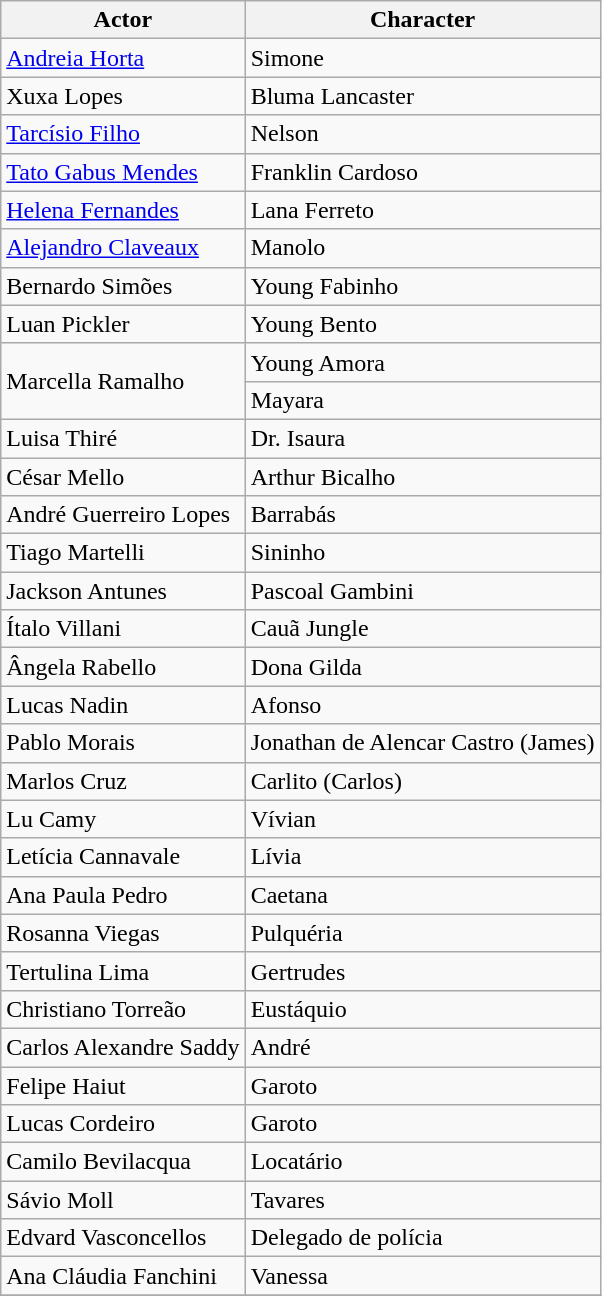<table class="wikitable sortable">
<tr>
<th>Actor</th>
<th>Character</th>
</tr>
<tr>
<td><a href='#'>Andreia Horta</a></td>
<td>Simone</td>
</tr>
<tr>
<td>Xuxa Lopes</td>
<td>Bluma Lancaster</td>
</tr>
<tr>
<td><a href='#'>Tarcísio Filho</a></td>
<td>Nelson</td>
</tr>
<tr>
<td><a href='#'>Tato Gabus Mendes</a></td>
<td>Franklin Cardoso</td>
</tr>
<tr>
<td><a href='#'>Helena Fernandes</a></td>
<td>Lana Ferreto</td>
</tr>
<tr>
<td><a href='#'>Alejandro Claveaux</a></td>
<td>Manolo</td>
</tr>
<tr>
<td>Bernardo Simões</td>
<td>Young Fabinho</td>
</tr>
<tr>
<td>Luan Pickler</td>
<td>Young Bento</td>
</tr>
<tr>
<td rowspan="2">Marcella Ramalho</td>
<td>Young Amora</td>
</tr>
<tr>
<td>Mayara</td>
</tr>
<tr>
<td>Luisa Thiré</td>
<td>Dr. Isaura</td>
</tr>
<tr>
<td>César Mello</td>
<td>Arthur Bicalho</td>
</tr>
<tr>
<td>André Guerreiro Lopes</td>
<td>Barrabás</td>
</tr>
<tr>
<td>Tiago Martelli</td>
<td>Sininho</td>
</tr>
<tr>
<td>Jackson Antunes</td>
<td>Pascoal Gambini</td>
</tr>
<tr>
<td>Ítalo Villani</td>
<td>Cauã Jungle</td>
</tr>
<tr>
<td>Ângela Rabello</td>
<td>Dona Gilda</td>
</tr>
<tr>
<td>Lucas Nadin</td>
<td>Afonso</td>
</tr>
<tr>
<td>Pablo Morais</td>
<td>Jonathan de Alencar Castro (James)</td>
</tr>
<tr>
<td>Marlos Cruz</td>
<td>Carlito (Carlos)</td>
</tr>
<tr>
<td>Lu Camy</td>
<td>Vívian</td>
</tr>
<tr>
<td>Letícia Cannavale</td>
<td>Lívia</td>
</tr>
<tr>
<td>Ana Paula Pedro</td>
<td>Caetana</td>
</tr>
<tr>
<td>Rosanna Viegas</td>
<td>Pulquéria</td>
</tr>
<tr>
<td>Tertulina Lima</td>
<td>Gertrudes</td>
</tr>
<tr>
<td>Christiano Torreão</td>
<td>Eustáquio</td>
</tr>
<tr>
<td>Carlos Alexandre Saddy</td>
<td>André</td>
</tr>
<tr>
<td>Felipe Haiut</td>
<td>Garoto</td>
</tr>
<tr>
<td>Lucas Cordeiro</td>
<td>Garoto</td>
</tr>
<tr>
<td>Camilo Bevilacqua</td>
<td>Locatário</td>
</tr>
<tr>
<td>Sávio Moll</td>
<td>Tavares</td>
</tr>
<tr>
<td>Edvard Vasconcellos</td>
<td>Delegado de polícia</td>
</tr>
<tr>
<td>Ana Cláudia Fanchini</td>
<td>Vanessa</td>
</tr>
<tr>
</tr>
</table>
